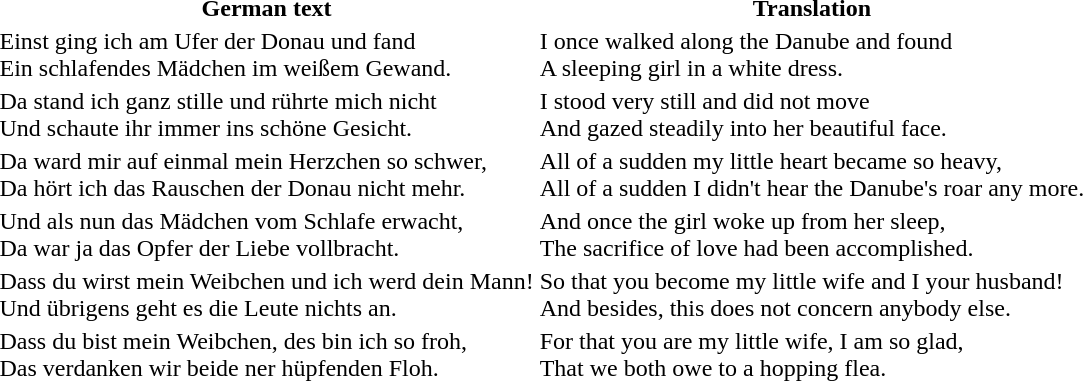<table>
<tr>
<th>German text</th>
<th>Translation</th>
</tr>
<tr>
<td>Einst ging ich am Ufer der Donau und fand<br>Ein schlafendes Mädchen im weißem Gewand.</td>
<td>I once walked along the Danube and found<br>A sleeping girl in a white dress.</td>
</tr>
<tr>
<td>Da stand ich ganz stille und rührte mich nicht<br>Und schaute ihr immer ins schöne Gesicht.</td>
<td>I stood very still and did not move<br>And gazed steadily into her beautiful face.</td>
</tr>
<tr>
<td>Da ward mir auf einmal mein Herzchen so schwer,<br>Da hört ich das Rauschen der Donau nicht mehr.</td>
<td>All of a sudden my little heart became so heavy,<br>All of a sudden I didn't hear the Danube's roar any more.</td>
</tr>
<tr>
<td>Und als nun das Mädchen vom Schlafe erwacht,<br>Da war ja das Opfer der Liebe vollbracht.</td>
<td>And once the girl woke up from her sleep,<br>The sacrifice of love had been accomplished.</td>
</tr>
<tr>
<td>Dass du wirst mein Weibchen und ich werd dein Mann!<br>Und übrigens geht es die Leute nichts an.</td>
<td>So that you become my little wife and I your husband!<br>And besides, this does not concern anybody else.</td>
</tr>
<tr>
<td>Dass du bist mein Weibchen, des bin ich so froh,<br>Das verdanken wir beide ner hüpfenden Floh.</td>
<td>For that you are my little wife, I am so glad,<br>That we both owe to a hopping flea.</td>
</tr>
</table>
